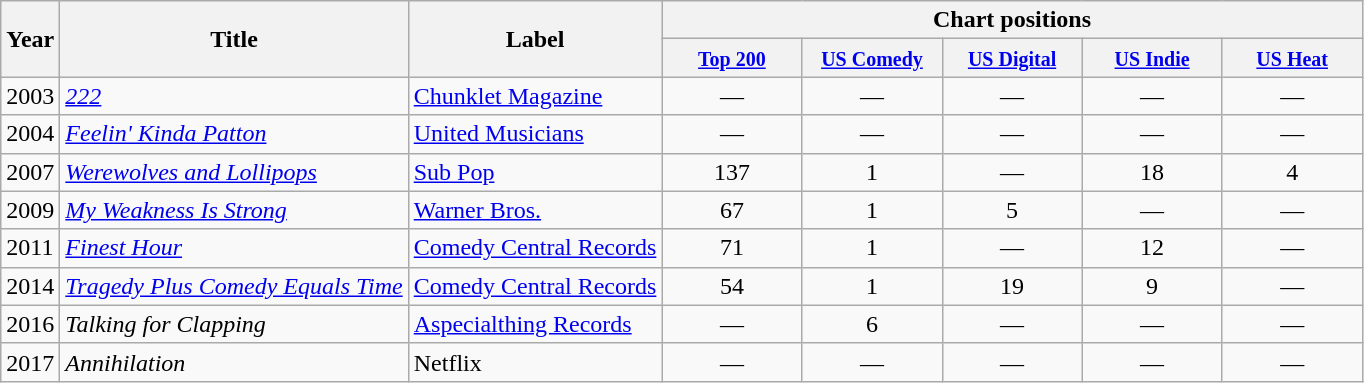<table class="wikitable">
<tr>
<th rowspan="2">Year</th>
<th rowspan="2">Title</th>
<th rowspan="2">Label</th>
<th colspan="5">Chart positions</th>
</tr>
<tr>
<th style="width:86px;"><small><a href='#'>Top 200</a></small></th>
<th style="width:86px;"><small><a href='#'>US Comedy</a></small></th>
<th style="width:86px;"><small><a href='#'>US Digital</a></small></th>
<th style="width:86px;"><small><a href='#'>US Indie</a></small></th>
<th style="width:86px;"><small><a href='#'>US Heat</a></small></th>
</tr>
<tr>
<td>2003</td>
<td><em><a href='#'>222</a></em></td>
<td><a href='#'>Chunklet Magazine</a></td>
<td style="text-align:center;">—</td>
<td style="text-align:center;">—</td>
<td style="text-align:center;">—</td>
<td style="text-align:center;">—</td>
<td style="text-align:center;">—</td>
</tr>
<tr>
<td>2004</td>
<td><em><a href='#'>Feelin' Kinda Patton</a></em></td>
<td><a href='#'>United Musicians</a></td>
<td style="text-align:center;">—</td>
<td style="text-align:center;">—</td>
<td style="text-align:center;">—</td>
<td style="text-align:center;">—</td>
<td style="text-align:center;">—</td>
</tr>
<tr>
<td>2007</td>
<td><em><a href='#'>Werewolves and Lollipops</a></em></td>
<td><a href='#'>Sub Pop</a></td>
<td style="text-align:center;">137</td>
<td style="text-align:center;">1</td>
<td style="text-align:center;">—</td>
<td style="text-align:center;">18</td>
<td style="text-align:center;">4</td>
</tr>
<tr>
<td>2009</td>
<td><em><a href='#'>My Weakness Is Strong</a></em></td>
<td><a href='#'>Warner Bros.</a></td>
<td style="text-align:center;">67</td>
<td style="text-align:center;">1</td>
<td style="text-align:center;">5</td>
<td style="text-align:center;">—</td>
<td style="text-align:center;">—</td>
</tr>
<tr>
<td>2011</td>
<td><em><a href='#'>Finest Hour</a></em></td>
<td><a href='#'>Comedy Central Records</a></td>
<td style="text-align:center;">71</td>
<td style="text-align:center;">1</td>
<td style="text-align:center;">—</td>
<td style="text-align:center;">12</td>
<td style="text-align:center;">—</td>
</tr>
<tr>
<td>2014</td>
<td><em><a href='#'>Tragedy Plus Comedy Equals Time</a></em></td>
<td><a href='#'>Comedy Central Records</a></td>
<td style="text-align:center;">54</td>
<td style="text-align:center;">1</td>
<td style="text-align:center;">19</td>
<td style="text-align:center;">9</td>
<td style="text-align:center;">—</td>
</tr>
<tr>
<td>2016</td>
<td><em>Talking for Clapping</em></td>
<td><a href='#'>Aspecialthing Records</a></td>
<td style="text-align:center;">—</td>
<td style="text-align:center;">6</td>
<td style="text-align:center;">—</td>
<td style="text-align:center;">—</td>
<td style="text-align:center;">—</td>
</tr>
<tr>
<td>2017</td>
<td><em>Annihilation</em></td>
<td>Netflix</td>
<td style="text-align:center;">—</td>
<td style="text-align:center;">—</td>
<td style="text-align:center;">—</td>
<td style="text-align:center;">—</td>
<td style="text-align:center;">—</td>
</tr>
</table>
